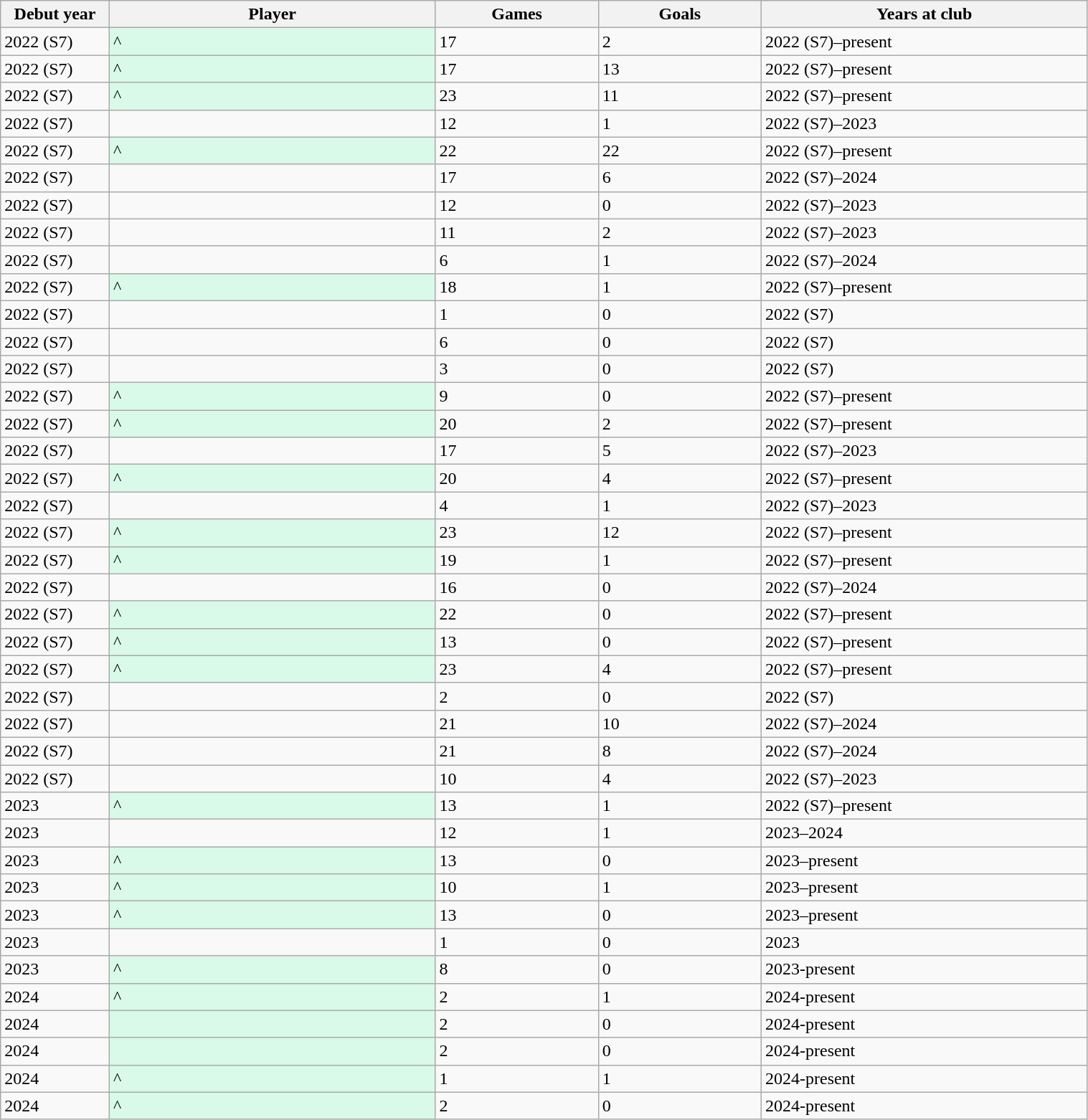<table class="wikitable sortable" style="width:80%;">
<tr>
<th style="width=10%">Debut year</th>
<th style="width:30%">Player</th>
<th style="width:15%">Games</th>
<th style="width:15%">Goals</th>
<th style="width:30%">Years at club</th>
</tr>
<tr>
<td>2022 (S7)</td>
<td style="background:#d9f9e9;">^</td>
<td>17</td>
<td>2</td>
<td>2022 (S7)–present</td>
</tr>
<tr>
<td>2022 (S7)</td>
<td style="background:#d9f9e9;">^</td>
<td>17</td>
<td>13</td>
<td>2022 (S7)–present</td>
</tr>
<tr>
<td>2022 (S7)</td>
<td style="background:#d9f9e9;">^</td>
<td>23</td>
<td>11</td>
<td>2022 (S7)–present</td>
</tr>
<tr>
<td>2022 (S7)</td>
<td></td>
<td>12</td>
<td>1</td>
<td>2022 (S7)–2023</td>
</tr>
<tr>
<td>2022 (S7)</td>
<td style="background:#d9f9e9;">^</td>
<td>22</td>
<td>22</td>
<td>2022 (S7)–present</td>
</tr>
<tr>
<td>2022 (S7)</td>
<td></td>
<td>17</td>
<td>6</td>
<td>2022 (S7)–2024</td>
</tr>
<tr>
<td>2022 (S7)</td>
<td></td>
<td>12</td>
<td>0</td>
<td>2022 (S7)–2023</td>
</tr>
<tr>
<td>2022 (S7)</td>
<td></td>
<td>11</td>
<td>2</td>
<td>2022 (S7)–2023</td>
</tr>
<tr>
<td>2022 (S7)</td>
<td></td>
<td>6</td>
<td>1</td>
<td>2022 (S7)–2024</td>
</tr>
<tr>
<td>2022 (S7)</td>
<td style="background:#d9f9e9;">^</td>
<td>18</td>
<td>1</td>
<td>2022 (S7)–present</td>
</tr>
<tr>
<td>2022 (S7)</td>
<td></td>
<td>1</td>
<td>0</td>
<td>2022 (S7)</td>
</tr>
<tr>
<td>2022 (S7)</td>
<td></td>
<td>6</td>
<td>0</td>
<td>2022 (S7)</td>
</tr>
<tr>
<td>2022 (S7)</td>
<td></td>
<td>3</td>
<td>0</td>
<td>2022 (S7)</td>
</tr>
<tr>
<td>2022 (S7)</td>
<td style="background:#d9f9e9;">^</td>
<td>9</td>
<td>0</td>
<td>2022 (S7)–present</td>
</tr>
<tr>
<td>2022 (S7)</td>
<td style="background:#d9f9e9;">^</td>
<td>20</td>
<td>2</td>
<td>2022 (S7)–present</td>
</tr>
<tr>
<td>2022 (S7)</td>
<td></td>
<td>17</td>
<td>5</td>
<td>2022 (S7)–2023</td>
</tr>
<tr>
<td>2022 (S7)</td>
<td style="background:#d9f9e9;">^</td>
<td>20</td>
<td>4</td>
<td>2022 (S7)–present</td>
</tr>
<tr>
<td>2022 (S7)</td>
<td></td>
<td>4</td>
<td>1</td>
<td>2022 (S7)–2023</td>
</tr>
<tr>
<td>2022 (S7)</td>
<td style="background:#d9f9e9;">^</td>
<td>23</td>
<td>12</td>
<td>2022 (S7)–present</td>
</tr>
<tr>
<td>2022 (S7)</td>
<td style="background:#d9f9e9;">^</td>
<td>19</td>
<td>1</td>
<td>2022 (S7)–present</td>
</tr>
<tr>
<td>2022 (S7)</td>
<td></td>
<td>16</td>
<td>0</td>
<td>2022 (S7)–2024</td>
</tr>
<tr>
<td>2022 (S7)</td>
<td style="background:#d9f9e9;">^</td>
<td>22</td>
<td>0</td>
<td>2022 (S7)–present</td>
</tr>
<tr>
<td>2022 (S7)</td>
<td style="background:#d9f9e9;">^</td>
<td>13</td>
<td>0</td>
<td>2022 (S7)–present</td>
</tr>
<tr>
<td>2022 (S7)</td>
<td style="background:#d9f9e9;">^</td>
<td>23</td>
<td>4</td>
<td>2022 (S7)–present</td>
</tr>
<tr>
<td>2022 (S7)</td>
<td></td>
<td>2</td>
<td>0</td>
<td>2022 (S7)</td>
</tr>
<tr>
<td>2022 (S7)</td>
<td></td>
<td>21</td>
<td>10</td>
<td>2022 (S7)–2024</td>
</tr>
<tr>
<td>2022 (S7)</td>
<td></td>
<td>21</td>
<td>8</td>
<td>2022 (S7)–2024</td>
</tr>
<tr>
<td>2022 (S7)</td>
<td></td>
<td>10</td>
<td>4</td>
<td>2022 (S7)–2023</td>
</tr>
<tr>
<td>2023</td>
<td style="background:#d9f9e9;">^</td>
<td>13</td>
<td>1</td>
<td>2022 (S7)–present</td>
</tr>
<tr>
<td>2023</td>
<td></td>
<td>12</td>
<td>1</td>
<td>2023–2024</td>
</tr>
<tr>
<td>2023</td>
<td style="background:#d9f9e9;">^</td>
<td>13</td>
<td>0</td>
<td>2023–present</td>
</tr>
<tr>
<td>2023</td>
<td style="background:#d9f9e9;">^</td>
<td>10</td>
<td>1</td>
<td>2023–present</td>
</tr>
<tr>
<td>2023</td>
<td style="background:#d9f9e9;">^</td>
<td>13</td>
<td>0</td>
<td>2023–present</td>
</tr>
<tr>
<td>2023</td>
<td></td>
<td>1</td>
<td>0</td>
<td>2023</td>
</tr>
<tr>
<td>2023</td>
<td style="background:#d9f9e9;">^</td>
<td>8</td>
<td>0</td>
<td>2023-present</td>
</tr>
<tr>
<td>2024</td>
<td style="background:#d9f9e9;">^</td>
<td>2</td>
<td>1</td>
<td>2024-present</td>
</tr>
<tr>
<td>2024</td>
<td style="background:#d9f9e9;"></td>
<td>2</td>
<td>0</td>
<td>2024-present</td>
</tr>
<tr>
<td>2024</td>
<td style="background:#d9f9e9;"></td>
<td>2</td>
<td>0</td>
<td>2024-present</td>
</tr>
<tr>
<td>2024</td>
<td style="background:#d9f9e9;">^</td>
<td>1</td>
<td>1</td>
<td>2024-present</td>
</tr>
<tr>
<td>2024</td>
<td style="background:#d9f9e9;">^</td>
<td>2</td>
<td>0</td>
<td>2024-present</td>
</tr>
</table>
